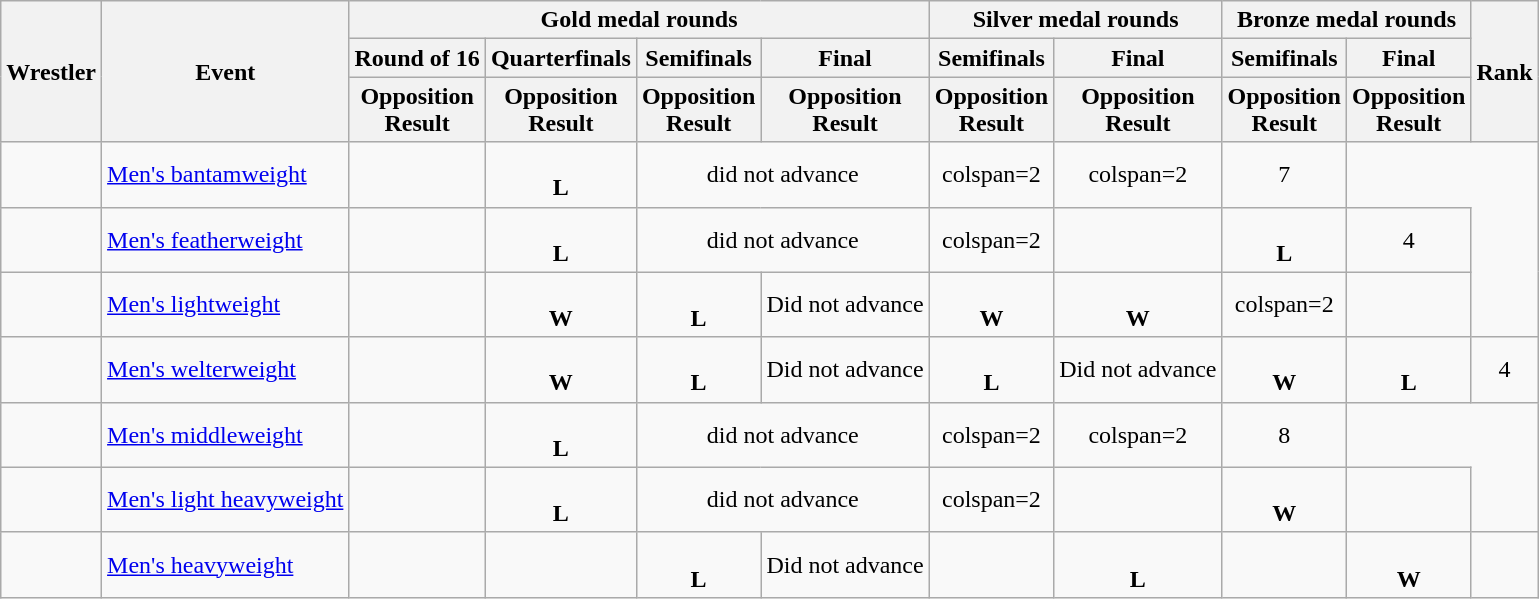<table class="wikitable sortable" style=text-align:center>
<tr>
<th rowspan=3>Wrestler</th>
<th rowspan=3>Event</th>
<th colspan=4>Gold medal rounds</th>
<th colspan=2>Silver medal rounds</th>
<th colspan=2>Bronze medal rounds</th>
<th rowspan=3>Rank</th>
</tr>
<tr>
<th>Round of 16</th>
<th>Quarterfinals</th>
<th>Semifinals</th>
<th>Final</th>
<th>Semifinals</th>
<th>Final</th>
<th>Semifinals</th>
<th>Final</th>
</tr>
<tr>
<th>Opposition<br>Result</th>
<th>Opposition<br>Result</th>
<th>Opposition<br>Result</th>
<th>Opposition<br>Result</th>
<th>Opposition<br>Result</th>
<th>Opposition<br>Result</th>
<th>Opposition<br>Result</th>
<th>Opposition<br>Result</th>
</tr>
<tr>
<td align=left></td>
<td align=left><a href='#'>Men's bantamweight</a></td>
<td></td>
<td><br><strong>L</strong></td>
<td colspan=2>did not advance</td>
<td>colspan=2 </td>
<td>colspan=2 </td>
<td>7</td>
</tr>
<tr>
<td align=left></td>
<td align=left><a href='#'>Men's featherweight</a></td>
<td></td>
<td><br><strong>L</strong></td>
<td colspan=2>did not advance</td>
<td>colspan=2 </td>
<td></td>
<td><br><strong>L</strong></td>
<td>4</td>
</tr>
<tr>
<td align=left><strong></strong></td>
<td align=left><a href='#'>Men's lightweight</a></td>
<td></td>
<td><br><strong>W</strong></td>
<td><br><strong>L</strong></td>
<td>Did not advance</td>
<td><br><strong>W</strong></td>
<td><br><strong>W</strong></td>
<td>colspan=2 </td>
<td></td>
</tr>
<tr>
<td align=left></td>
<td align=left><a href='#'>Men's welterweight</a></td>
<td></td>
<td><br><strong>W</strong></td>
<td><br><strong>L</strong></td>
<td>Did not advance</td>
<td><br><strong>L</strong></td>
<td>Did not advance</td>
<td><br><strong>W</strong></td>
<td><br><strong>L</strong></td>
<td>4</td>
</tr>
<tr>
<td align=left></td>
<td align=left><a href='#'>Men's middleweight</a></td>
<td></td>
<td><br><strong>L</strong></td>
<td colspan=2>did not advance</td>
<td>colspan=2 </td>
<td>colspan=2 </td>
<td>8</td>
</tr>
<tr>
<td align=left><strong></strong></td>
<td align=left><a href='#'>Men's light heavyweight</a></td>
<td></td>
<td><br><strong>L</strong></td>
<td colspan=2>did not advance</td>
<td>colspan=2 </td>
<td></td>
<td><br><strong>W</strong></td>
<td></td>
</tr>
<tr>
<td align=left><strong></strong></td>
<td align=left><a href='#'>Men's heavyweight</a></td>
<td></td>
<td></td>
<td><br><strong>L</strong></td>
<td>Did not advance</td>
<td></td>
<td><br><strong>L</strong></td>
<td></td>
<td><br><strong>W</strong></td>
<td></td>
</tr>
</table>
